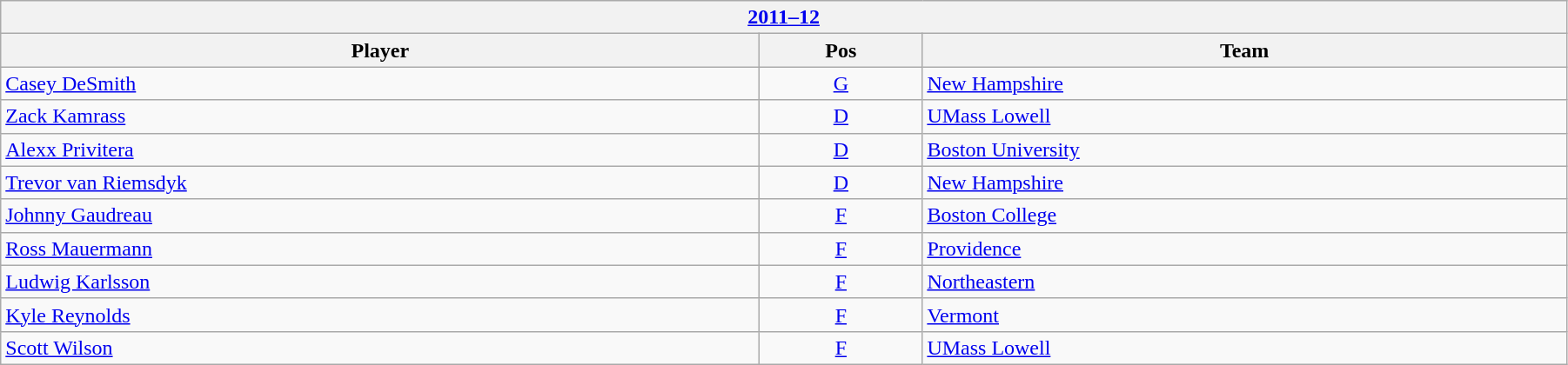<table class="wikitable" width=95%>
<tr>
<th colspan=3><a href='#'>2011–12</a></th>
</tr>
<tr>
<th>Player</th>
<th>Pos</th>
<th>Team</th>
</tr>
<tr>
<td><a href='#'>Casey DeSmith</a></td>
<td align=center><a href='#'>G</a></td>
<td><a href='#'>New Hampshire</a></td>
</tr>
<tr>
<td><a href='#'>Zack Kamrass</a></td>
<td align=center><a href='#'>D</a></td>
<td><a href='#'>UMass Lowell</a></td>
</tr>
<tr>
<td><a href='#'>Alexx Privitera</a></td>
<td align=center><a href='#'>D</a></td>
<td><a href='#'>Boston University</a></td>
</tr>
<tr>
<td><a href='#'>Trevor van Riemsdyk</a></td>
<td align=center><a href='#'>D</a></td>
<td><a href='#'>New Hampshire</a></td>
</tr>
<tr>
<td><a href='#'>Johnny Gaudreau</a></td>
<td align=center><a href='#'>F</a></td>
<td><a href='#'>Boston College</a></td>
</tr>
<tr>
<td><a href='#'>Ross Mauermann</a></td>
<td align=center><a href='#'>F</a></td>
<td><a href='#'>Providence</a></td>
</tr>
<tr>
<td><a href='#'>Ludwig Karlsson</a></td>
<td align=center><a href='#'>F</a></td>
<td><a href='#'>Northeastern</a></td>
</tr>
<tr>
<td><a href='#'>Kyle Reynolds</a></td>
<td align=center><a href='#'>F</a></td>
<td><a href='#'>Vermont</a></td>
</tr>
<tr>
<td><a href='#'>Scott Wilson</a></td>
<td align=center><a href='#'>F</a></td>
<td><a href='#'>UMass Lowell</a></td>
</tr>
</table>
